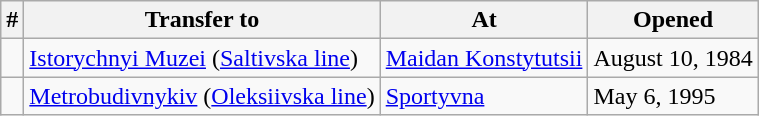<table class="wikitable" style="border-collapse: collapse; text-align: left;">
<tr>
<th>#</th>
<th>Transfer to</th>
<th>At</th>
<th>Opened</th>
</tr>
<tr>
<td style="padding:0px;"></td>
<td style="text-align: left;"><a href='#'>Istorychnyi Muzei</a> (<a href='#'>Saltivska line</a>)</td>
<td><a href='#'>Maidan Konstytutsii</a></td>
<td>August 10, 1984</td>
</tr>
<tr>
<td style="padding:0px;"></td>
<td style="text-align: left;"><a href='#'>Metrobudivnykiv</a> (<a href='#'>Oleksiivska line</a>)</td>
<td><a href='#'>Sportyvna</a></td>
<td>May 6, 1995</td>
</tr>
</table>
